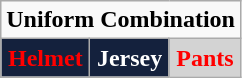<table class="wikitable"  style="display: inline-table;">
<tr>
<td align="center" Colspan="3"><strong>Uniform Combination</strong></td>
</tr>
<tr align="center">
<td style="background:#14213D; color:red"><strong>Helmet</strong></td>
<td style="background:#14213D; color:white"><strong>Jersey</strong></td>
<td style="background:lightgrey; color:red"><strong>Pants</strong></td>
</tr>
</table>
